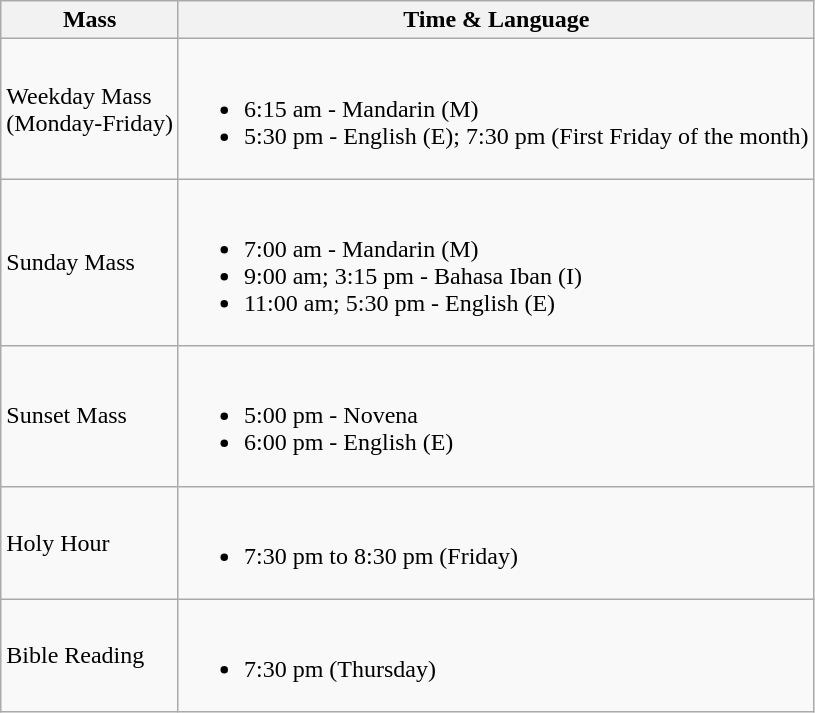<table class="wikitable">
<tr>
<th>Mass</th>
<th>Time & Language</th>
</tr>
<tr>
<td>Weekday Mass<br>(Monday-Friday)</td>
<td><br><ul><li>6:15 am - Mandarin (M)</li><li>5:30 pm - English (E); 7:30 pm (First Friday of the month)</li></ul></td>
</tr>
<tr>
<td>Sunday Mass</td>
<td><br><ul><li>7:00 am - Mandarin (M)</li><li>9:00 am; 3:15 pm - Bahasa Iban (I)</li><li>11:00 am; 5:30 pm - English (E)</li></ul></td>
</tr>
<tr>
<td>Sunset Mass</td>
<td><br><ul><li>5:00 pm - Novena</li><li>6:00 pm - English (E)</li></ul></td>
</tr>
<tr>
<td>Holy Hour</td>
<td><br><ul><li>7:30 pm to 8:30 pm (Friday)</li></ul></td>
</tr>
<tr>
<td>Bible Reading</td>
<td><br><ul><li>7:30 pm (Thursday)</li></ul></td>
</tr>
</table>
